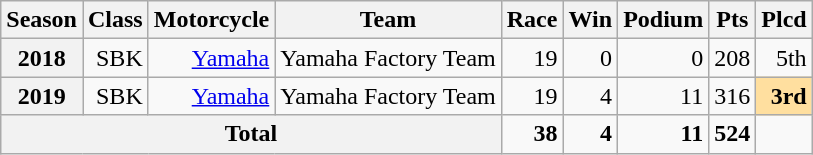<table class="wikitable" style="text-align:right;">
<tr>
<th>Season</th>
<th>Class</th>
<th>Motorcycle</th>
<th>Team</th>
<th>Race</th>
<th>Win</th>
<th>Podium</th>
<th>Pts</th>
<th>Plcd</th>
</tr>
<tr>
<th>2018</th>
<td>SBK</td>
<td><a href='#'>Yamaha</a></td>
<td>Yamaha Factory Team</td>
<td>19</td>
<td>0</td>
<td>0</td>
<td>208</td>
<td>5th</td>
</tr>
<tr>
<th>2019</th>
<td>SBK</td>
<td><a href='#'>Yamaha</a></td>
<td>Yamaha Factory Team</td>
<td>19</td>
<td>4</td>
<td>11</td>
<td>316</td>
<td style="background:#FFDF9F;"><strong>3rd</strong></td>
</tr>
<tr>
<th colspan="4">Total</th>
<td><strong>38</strong></td>
<td><strong>4</strong></td>
<td><strong>11</strong></td>
<td><strong>524</strong></td>
<td></td>
</tr>
</table>
